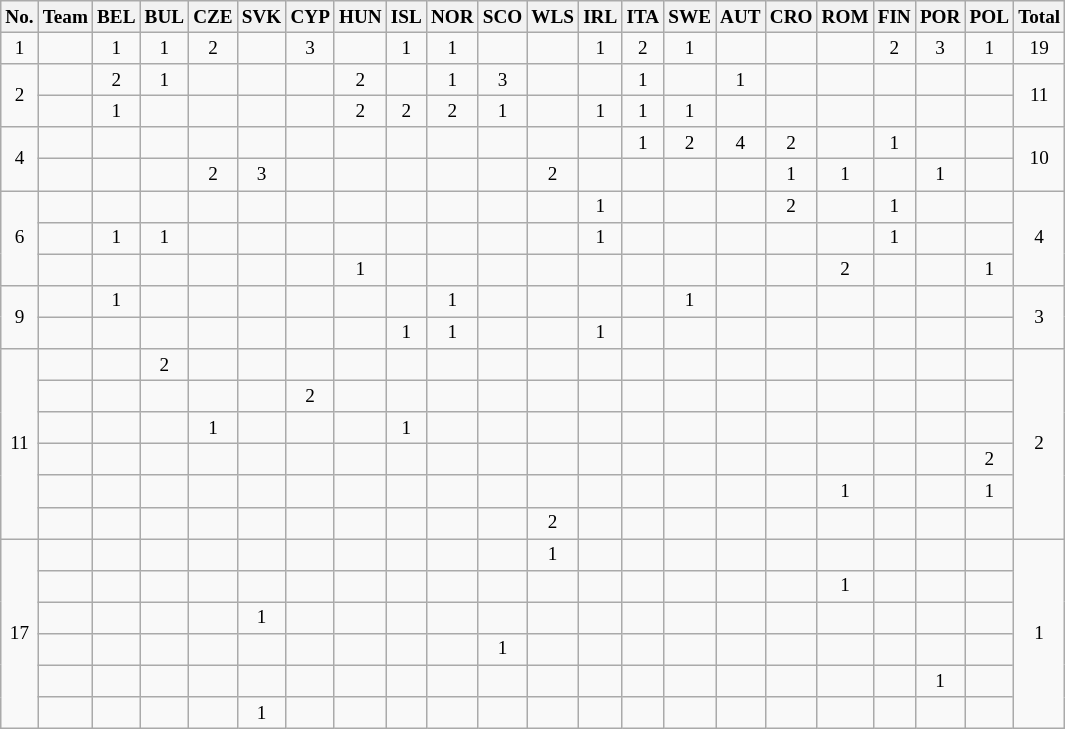<table class=wikitable style="font-size:80%; text-align:center">
<tr>
<th>No.</th>
<th>Team</th>
<th>BEL</th>
<th>BUL</th>
<th>CZE</th>
<th>SVK</th>
<th>CYP</th>
<th>HUN</th>
<th>ISL</th>
<th>NOR</th>
<th>SCO</th>
<th>WLS</th>
<th>IRL</th>
<th>ITA</th>
<th>SWE</th>
<th>AUT</th>
<th>CRO</th>
<th>ROM</th>
<th>FIN</th>
<th>POR</th>
<th>POL</th>
<th>Total</th>
</tr>
<tr>
<td>1</td>
<td align=left></td>
<td>1</td>
<td>1</td>
<td>2</td>
<td></td>
<td>3</td>
<td></td>
<td>1</td>
<td>1</td>
<td></td>
<td></td>
<td>1</td>
<td>2</td>
<td>1</td>
<td></td>
<td></td>
<td></td>
<td>2</td>
<td>3</td>
<td>1</td>
<td>19</td>
</tr>
<tr>
<td rowspan=2>2</td>
<td align=left></td>
<td>2</td>
<td>1</td>
<td></td>
<td></td>
<td></td>
<td>2</td>
<td></td>
<td>1</td>
<td>3</td>
<td></td>
<td></td>
<td>1</td>
<td></td>
<td>1</td>
<td></td>
<td></td>
<td></td>
<td></td>
<td></td>
<td rowspan=2>11</td>
</tr>
<tr>
<td align=left></td>
<td>1</td>
<td></td>
<td></td>
<td></td>
<td></td>
<td>2</td>
<td>2</td>
<td>2</td>
<td>1</td>
<td></td>
<td>1</td>
<td>1</td>
<td>1</td>
<td></td>
<td></td>
<td></td>
<td></td>
<td></td>
<td></td>
</tr>
<tr>
<td rowspan=2>4</td>
<td align=left></td>
<td></td>
<td></td>
<td></td>
<td></td>
<td></td>
<td></td>
<td></td>
<td></td>
<td></td>
<td></td>
<td></td>
<td>1</td>
<td>2</td>
<td>4</td>
<td>2</td>
<td></td>
<td>1</td>
<td></td>
<td></td>
<td rowspan=2>10</td>
</tr>
<tr>
<td align=left></td>
<td></td>
<td></td>
<td>2</td>
<td>3</td>
<td></td>
<td></td>
<td></td>
<td></td>
<td></td>
<td>2</td>
<td></td>
<td></td>
<td></td>
<td></td>
<td>1</td>
<td>1</td>
<td></td>
<td>1</td>
<td></td>
</tr>
<tr>
<td rowspan=3>6</td>
<td align=left></td>
<td></td>
<td></td>
<td></td>
<td></td>
<td></td>
<td></td>
<td></td>
<td></td>
<td></td>
<td></td>
<td>1</td>
<td></td>
<td></td>
<td></td>
<td>2</td>
<td></td>
<td>1</td>
<td></td>
<td></td>
<td rowspan=3>4</td>
</tr>
<tr>
<td align=left></td>
<td>1</td>
<td>1</td>
<td></td>
<td></td>
<td></td>
<td></td>
<td></td>
<td></td>
<td></td>
<td></td>
<td>1</td>
<td></td>
<td></td>
<td></td>
<td></td>
<td></td>
<td>1</td>
<td></td>
<td></td>
</tr>
<tr>
<td align=left></td>
<td></td>
<td></td>
<td></td>
<td></td>
<td></td>
<td>1</td>
<td></td>
<td></td>
<td></td>
<td></td>
<td></td>
<td></td>
<td></td>
<td></td>
<td></td>
<td>2</td>
<td></td>
<td></td>
<td>1</td>
</tr>
<tr>
<td rowspan=2>9</td>
<td align=left></td>
<td>1</td>
<td></td>
<td></td>
<td></td>
<td></td>
<td></td>
<td></td>
<td>1</td>
<td></td>
<td></td>
<td></td>
<td></td>
<td>1</td>
<td></td>
<td></td>
<td></td>
<td></td>
<td></td>
<td></td>
<td rowspan=2>3</td>
</tr>
<tr>
<td align=left></td>
<td></td>
<td></td>
<td></td>
<td></td>
<td></td>
<td></td>
<td>1</td>
<td>1</td>
<td></td>
<td></td>
<td>1</td>
<td></td>
<td></td>
<td></td>
<td></td>
<td></td>
<td></td>
<td></td>
<td></td>
</tr>
<tr>
<td rowspan=6>11</td>
<td align=left></td>
<td></td>
<td>2</td>
<td></td>
<td></td>
<td></td>
<td></td>
<td></td>
<td></td>
<td></td>
<td></td>
<td></td>
<td></td>
<td></td>
<td></td>
<td></td>
<td></td>
<td></td>
<td></td>
<td></td>
<td rowspan=6>2</td>
</tr>
<tr>
<td align=left></td>
<td></td>
<td></td>
<td></td>
<td></td>
<td>2</td>
<td></td>
<td></td>
<td></td>
<td></td>
<td></td>
<td></td>
<td></td>
<td></td>
<td></td>
<td></td>
<td></td>
<td></td>
<td></td>
<td></td>
</tr>
<tr>
<td align=left></td>
<td></td>
<td></td>
<td>1</td>
<td></td>
<td></td>
<td></td>
<td>1</td>
<td></td>
<td></td>
<td></td>
<td></td>
<td></td>
<td></td>
<td></td>
<td></td>
<td></td>
<td></td>
<td></td>
<td></td>
</tr>
<tr>
<td align=left></td>
<td></td>
<td></td>
<td></td>
<td></td>
<td></td>
<td></td>
<td></td>
<td></td>
<td></td>
<td></td>
<td></td>
<td></td>
<td></td>
<td></td>
<td></td>
<td></td>
<td></td>
<td></td>
<td>2</td>
</tr>
<tr>
<td align=left></td>
<td></td>
<td></td>
<td></td>
<td></td>
<td></td>
<td></td>
<td></td>
<td></td>
<td></td>
<td></td>
<td></td>
<td></td>
<td></td>
<td></td>
<td></td>
<td>1</td>
<td></td>
<td></td>
<td>1</td>
</tr>
<tr>
<td align=left></td>
<td></td>
<td></td>
<td></td>
<td></td>
<td></td>
<td></td>
<td></td>
<td></td>
<td></td>
<td>2</td>
<td></td>
<td></td>
<td></td>
<td></td>
<td></td>
<td></td>
<td></td>
<td></td>
<td></td>
</tr>
<tr>
<td rowspan=6>17</td>
<td align=left></td>
<td></td>
<td></td>
<td></td>
<td></td>
<td></td>
<td></td>
<td></td>
<td></td>
<td></td>
<td>1</td>
<td></td>
<td></td>
<td></td>
<td></td>
<td></td>
<td></td>
<td></td>
<td></td>
<td></td>
<td rowspan=6>1</td>
</tr>
<tr>
<td align=left></td>
<td></td>
<td></td>
<td></td>
<td></td>
<td></td>
<td></td>
<td></td>
<td></td>
<td></td>
<td></td>
<td></td>
<td></td>
<td></td>
<td></td>
<td></td>
<td>1</td>
<td></td>
<td></td>
<td></td>
</tr>
<tr>
<td align=left></td>
<td></td>
<td></td>
<td></td>
<td>1</td>
<td></td>
<td></td>
<td></td>
<td></td>
<td></td>
<td></td>
<td></td>
<td></td>
<td></td>
<td></td>
<td></td>
<td></td>
<td></td>
<td></td>
<td></td>
</tr>
<tr>
<td align=left></td>
<td></td>
<td></td>
<td></td>
<td></td>
<td></td>
<td></td>
<td></td>
<td></td>
<td>1</td>
<td></td>
<td></td>
<td></td>
<td></td>
<td></td>
<td></td>
<td></td>
<td></td>
<td></td>
<td></td>
</tr>
<tr>
<td align=left></td>
<td></td>
<td></td>
<td></td>
<td></td>
<td></td>
<td></td>
<td></td>
<td></td>
<td></td>
<td></td>
<td></td>
<td></td>
<td></td>
<td></td>
<td></td>
<td></td>
<td></td>
<td>1</td>
<td></td>
</tr>
<tr>
<td align=left></td>
<td></td>
<td></td>
<td></td>
<td>1</td>
<td></td>
<td></td>
<td></td>
<td></td>
<td></td>
<td></td>
<td></td>
<td></td>
<td></td>
<td></td>
<td></td>
<td></td>
<td></td>
<td></td>
<td></td>
</tr>
</table>
